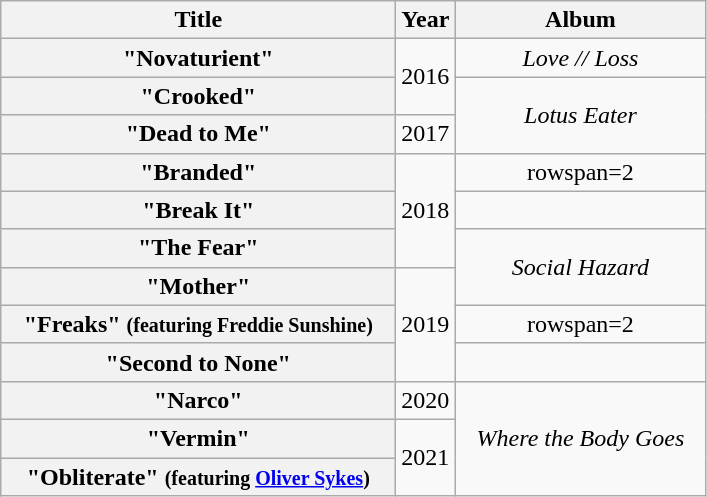<table class="wikitable plainrowheaders" style="text-align:center;">
<tr>
<th scope="col" style="width:16em;">Title</th>
<th scope="col" style="width:1em;">Year</th>
<th scope="col" style="width:10em;">Album</th>
</tr>
<tr>
<th scope="row">"Novaturient"</th>
<td rowspan=2>2016</td>
<td><em>Love // Loss</em></td>
</tr>
<tr>
<th scope="row">"Crooked"</th>
<td rowspan="2"><em>Lotus Eater</em></td>
</tr>
<tr>
<th scope="row">"Dead to Me"</th>
<td>2017</td>
</tr>
<tr>
<th scope="row">"Branded"</th>
<td rowspan=3>2018</td>
<td>rowspan=2 </td>
</tr>
<tr>
<th scope="row">"Break It"</th>
</tr>
<tr>
<th scope="row">"The Fear"</th>
<td rowspan=2><em>Social Hazard</em></td>
</tr>
<tr>
<th scope="row">"Mother"</th>
<td rowspan=3>2019</td>
</tr>
<tr>
<th scope="row">"Freaks" <small>(featuring Freddie Sunshine)</small></th>
<td>rowspan=2 </td>
</tr>
<tr>
<th scope="row">"Second to None"</th>
</tr>
<tr>
<th scope="row">"Narco"</th>
<td>2020</td>
<td rowspan=3><em>Where the Body Goes</em></td>
</tr>
<tr>
<th scope="row">"Vermin"</th>
<td rowspan=2>2021</td>
</tr>
<tr>
<th scope="row">"Obliterate" <small>(featuring <a href='#'>Oliver Sykes</a>)</small></th>
</tr>
</table>
